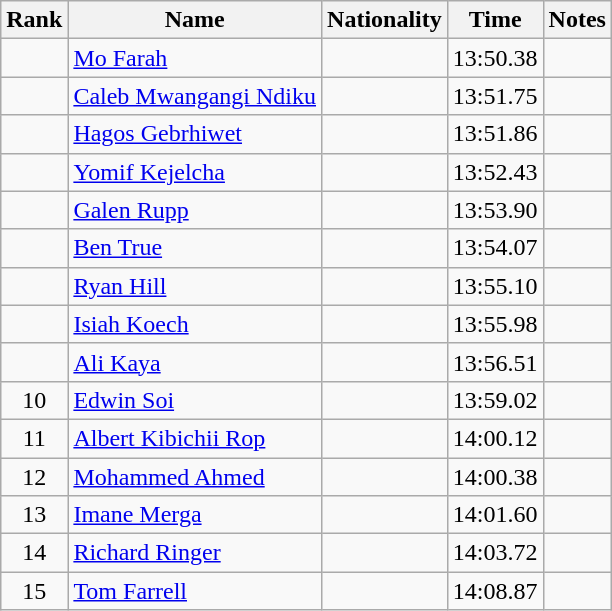<table class="wikitable sortable" style="text-align:center">
<tr>
<th>Rank</th>
<th>Name</th>
<th>Nationality</th>
<th>Time</th>
<th>Notes</th>
</tr>
<tr>
<td></td>
<td align=left><a href='#'>Mo Farah</a></td>
<td align=left></td>
<td>13:50.38</td>
<td></td>
</tr>
<tr>
<td></td>
<td align=left><a href='#'>Caleb Mwangangi Ndiku</a></td>
<td align=left></td>
<td>13:51.75</td>
<td></td>
</tr>
<tr>
<td></td>
<td align=left><a href='#'>Hagos Gebrhiwet</a></td>
<td align=left></td>
<td>13:51.86</td>
<td></td>
</tr>
<tr>
<td></td>
<td align=left><a href='#'>Yomif Kejelcha</a></td>
<td align=left></td>
<td>13:52.43</td>
<td></td>
</tr>
<tr>
<td></td>
<td align=left><a href='#'>Galen Rupp</a></td>
<td align=left></td>
<td>13:53.90</td>
<td></td>
</tr>
<tr>
<td></td>
<td align=left><a href='#'>Ben True</a></td>
<td align=left></td>
<td>13:54.07</td>
<td></td>
</tr>
<tr>
<td></td>
<td align=left><a href='#'>Ryan Hill</a></td>
<td align=left></td>
<td>13:55.10</td>
<td></td>
</tr>
<tr>
<td></td>
<td align=left><a href='#'>Isiah Koech</a></td>
<td align=left></td>
<td>13:55.98</td>
<td></td>
</tr>
<tr>
<td></td>
<td align=left><a href='#'>Ali Kaya</a></td>
<td align=left></td>
<td>13:56.51</td>
<td></td>
</tr>
<tr>
<td>10</td>
<td align=left><a href='#'>Edwin Soi</a></td>
<td align=left></td>
<td>13:59.02</td>
<td></td>
</tr>
<tr>
<td>11</td>
<td align=left><a href='#'>Albert Kibichii Rop</a></td>
<td align=left></td>
<td>14:00.12</td>
<td></td>
</tr>
<tr>
<td>12</td>
<td align=left><a href='#'>Mohammed Ahmed</a></td>
<td align=left></td>
<td>14:00.38</td>
<td></td>
</tr>
<tr>
<td>13</td>
<td align=left><a href='#'>Imane Merga</a></td>
<td align=left></td>
<td>14:01.60</td>
<td></td>
</tr>
<tr>
<td>14</td>
<td align=left><a href='#'>Richard Ringer</a></td>
<td align=left></td>
<td>14:03.72</td>
<td></td>
</tr>
<tr>
<td>15</td>
<td align=left><a href='#'>Tom Farrell</a></td>
<td align=left></td>
<td>14:08.87</td>
<td></td>
</tr>
</table>
